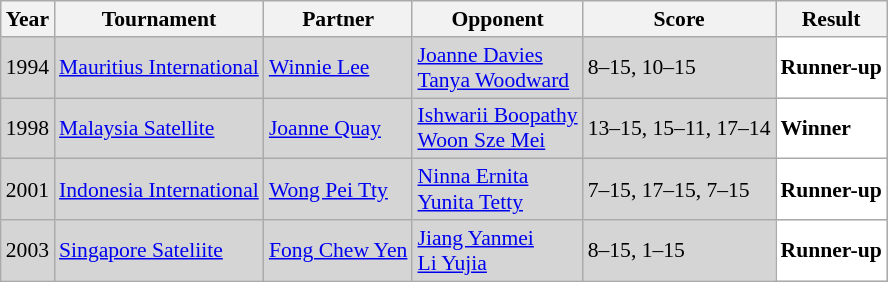<table class="sortable wikitable" style="font-size: 90%;">
<tr>
<th>Year</th>
<th>Tournament</th>
<th>Partner</th>
<th>Opponent</th>
<th>Score</th>
<th>Result</th>
</tr>
<tr style="background:#D5D5D5">
<td align="center">1994</td>
<td align="left"><a href='#'>Mauritius International</a></td>
<td align="left"> <a href='#'>Winnie Lee</a></td>
<td align="left"> <a href='#'>Joanne Davies</a><br> <a href='#'>Tanya Woodward</a></td>
<td align="left">8–15, 10–15</td>
<td style="text-align:left; background:white"> <strong>Runner-up</strong></td>
</tr>
<tr style="background:#D5D5D5">
<td align="center">1998</td>
<td align="left"><a href='#'>Malaysia Satellite</a></td>
<td align="left"> <a href='#'>Joanne Quay</a></td>
<td align="left"> <a href='#'>Ishwarii Boopathy</a><br> <a href='#'>Woon Sze Mei</a></td>
<td align="left">13–15, 15–11, 17–14</td>
<td style="text-align:left; background:white"> <strong>Winner</strong></td>
</tr>
<tr style="background:#D5D5D5">
<td align="center">2001</td>
<td align="left"><a href='#'>Indonesia International</a></td>
<td align="left"> <a href='#'>Wong Pei Tty</a></td>
<td align="left"> <a href='#'>Ninna Ernita</a><br> <a href='#'>Yunita Tetty</a></td>
<td align="left">7–15, 17–15, 7–15</td>
<td style="text-align:left; background:white"> <strong>Runner-up</strong></td>
</tr>
<tr style="background:#D5D5D5">
<td align="center">2003</td>
<td align="left"><a href='#'>Singapore Sateliite</a></td>
<td align="left"> <a href='#'>Fong Chew Yen</a></td>
<td align="left"> <a href='#'>Jiang Yanmei</a><br> <a href='#'>Li Yujia</a></td>
<td align="left">8–15, 1–15</td>
<td style="text-align:left; background:white"> <strong>Runner-up</strong></td>
</tr>
</table>
